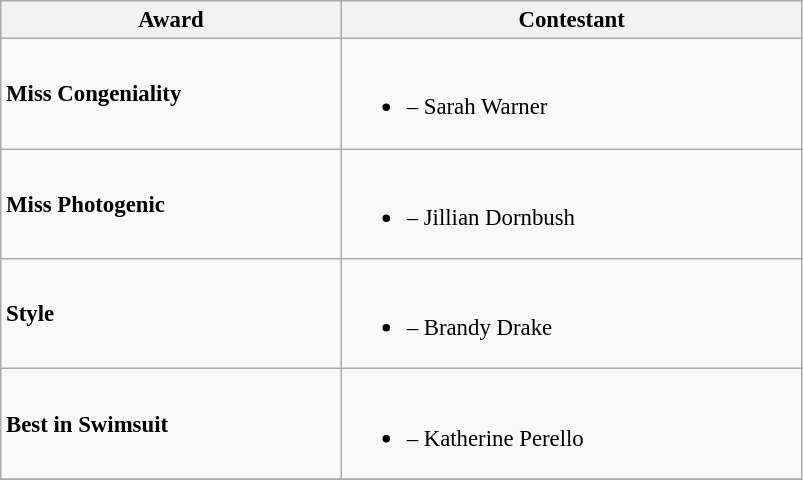<table class="wikitable sortable" style="font-size:95%;">
<tr>
<th width="220">Award</th>
<th width="300">Contestant</th>
</tr>
<tr>
<td><strong>Miss Congeniality</strong></td>
<td><br><ul><li><strong></strong> – Sarah Warner</li></ul></td>
</tr>
<tr>
<td><strong>Miss Photogenic</strong></td>
<td><br><ul><li><strong></strong> – Jillian Dornbush</li></ul></td>
</tr>
<tr>
<td><strong>Style</strong></td>
<td><br><ul><li><strong></strong> – Brandy Drake</li></ul></td>
</tr>
<tr>
<td><strong>Best in Swimsuit</strong></td>
<td><br><ul><li><strong></strong> – Katherine Perello</li></ul></td>
</tr>
<tr>
</tr>
</table>
